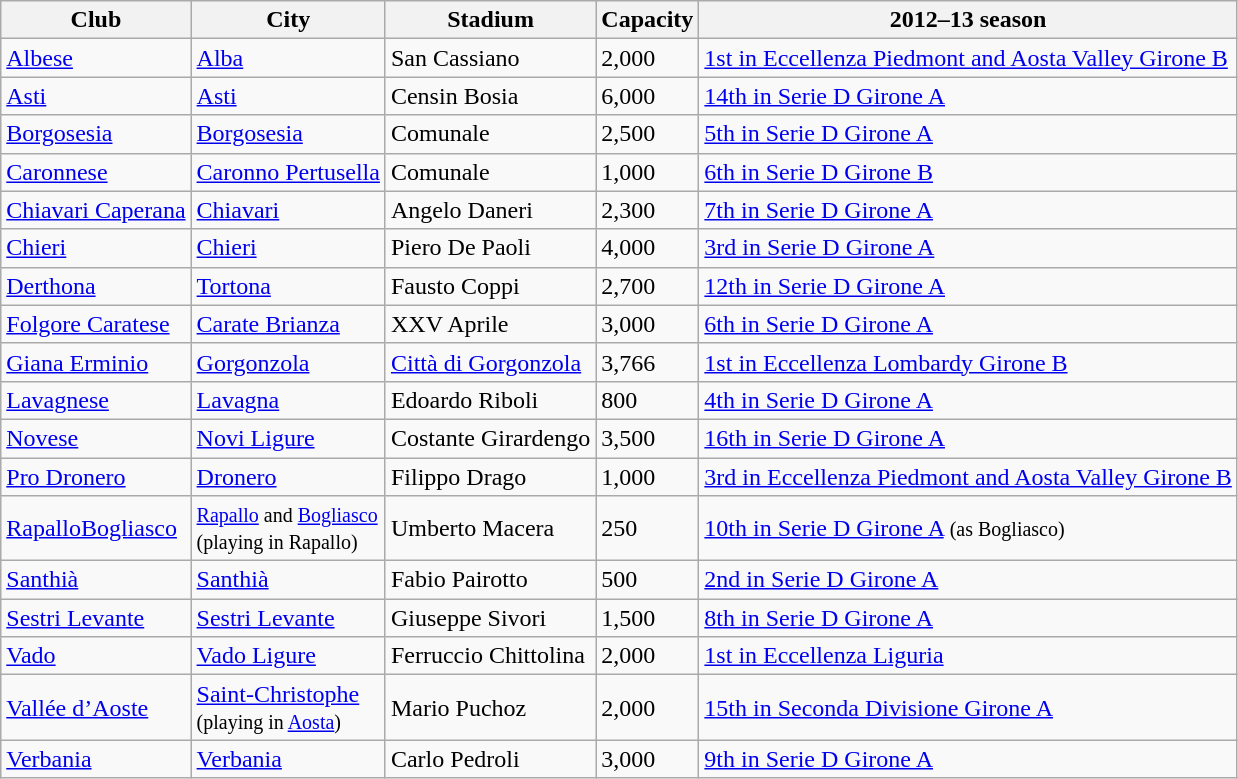<table class="wikitable sortable">
<tr>
<th>Club</th>
<th>City</th>
<th>Stadium</th>
<th>Capacity</th>
<th>2012–13 season</th>
</tr>
<tr>
<td><a href='#'>Albese</a></td>
<td><a href='#'>Alba</a></td>
<td>San Cassiano</td>
<td>2,000</td>
<td><a href='#'>1st in Eccellenza Piedmont and Aosta Valley Girone B</a></td>
</tr>
<tr>
<td><a href='#'>Asti</a></td>
<td><a href='#'>Asti</a></td>
<td>Censin Bosia</td>
<td>6,000</td>
<td><a href='#'>14th in Serie D Girone A</a></td>
</tr>
<tr>
<td><a href='#'>Borgosesia</a></td>
<td><a href='#'>Borgosesia</a></td>
<td>Comunale</td>
<td>2,500</td>
<td><a href='#'>5th in Serie D Girone A</a></td>
</tr>
<tr>
<td><a href='#'>Caronnese</a></td>
<td><a href='#'>Caronno Pertusella</a></td>
<td>Comunale</td>
<td>1,000</td>
<td><a href='#'>6th in Serie D Girone B</a></td>
</tr>
<tr>
<td><a href='#'>Chiavari Caperana</a></td>
<td><a href='#'>Chiavari</a></td>
<td>Angelo Daneri</td>
<td>2,300</td>
<td><a href='#'>7th in Serie D Girone A</a></td>
</tr>
<tr>
<td><a href='#'>Chieri</a></td>
<td><a href='#'>Chieri</a></td>
<td>Piero De Paoli</td>
<td>4,000</td>
<td><a href='#'>3rd in Serie D Girone A</a></td>
</tr>
<tr>
<td><a href='#'>Derthona</a></td>
<td><a href='#'>Tortona</a></td>
<td>Fausto Coppi</td>
<td>2,700</td>
<td><a href='#'>12th in Serie D Girone A</a></td>
</tr>
<tr>
<td><a href='#'>Folgore Caratese</a></td>
<td><a href='#'>Carate Brianza</a></td>
<td>XXV Aprile</td>
<td>3,000</td>
<td><a href='#'>6th in Serie D Girone A</a></td>
</tr>
<tr>
<td><a href='#'>Giana Erminio</a></td>
<td><a href='#'>Gorgonzola</a></td>
<td><a href='#'>Città di Gorgonzola</a></td>
<td>3,766</td>
<td><a href='#'>1st in Eccellenza Lombardy Girone B</a></td>
</tr>
<tr>
<td><a href='#'>Lavagnese</a></td>
<td><a href='#'>Lavagna</a></td>
<td>Edoardo Riboli</td>
<td>800</td>
<td><a href='#'>4th in Serie D Girone A</a></td>
</tr>
<tr>
<td><a href='#'>Novese</a></td>
<td><a href='#'>Novi Ligure</a></td>
<td>Costante Girardengo</td>
<td>3,500</td>
<td><a href='#'>16th in Serie D Girone A</a></td>
</tr>
<tr>
<td><a href='#'>Pro Dronero</a></td>
<td><a href='#'>Dronero</a></td>
<td>Filippo Drago</td>
<td>1,000</td>
<td><a href='#'>3rd in Eccellenza Piedmont and Aosta Valley Girone B</a></td>
</tr>
<tr>
<td><a href='#'>RapalloBogliasco</a></td>
<td><small><a href='#'>Rapallo</a> and <a href='#'>Bogliasco</a><br>(playing in Rapallo)</small></td>
<td>Umberto Macera</td>
<td>250</td>
<td><a href='#'>10th in Serie D Girone A</a> <small>(as Bogliasco)</small></td>
</tr>
<tr>
<td><a href='#'>Santhià</a></td>
<td><a href='#'>Santhià</a></td>
<td>Fabio Pairotto</td>
<td>500</td>
<td><a href='#'>2nd in Serie D Girone A</a></td>
</tr>
<tr>
<td><a href='#'>Sestri Levante</a></td>
<td><a href='#'>Sestri Levante</a></td>
<td>Giuseppe Sivori</td>
<td>1,500</td>
<td><a href='#'>8th in Serie D Girone A</a></td>
</tr>
<tr>
<td><a href='#'>Vado</a></td>
<td><a href='#'>Vado Ligure</a></td>
<td>Ferruccio Chittolina</td>
<td>2,000</td>
<td><a href='#'>1st in Eccellenza Liguria</a></td>
</tr>
<tr>
<td><a href='#'>Vallée d’Aoste</a></td>
<td><a href='#'>Saint-Christophe</a><br><small>(playing in <a href='#'>Aosta</a>)</small></td>
<td>Mario Puchoz</td>
<td>2,000</td>
<td><a href='#'>15th in Seconda Divisione Girone A</a></td>
</tr>
<tr>
<td><a href='#'>Verbania</a></td>
<td><a href='#'>Verbania</a></td>
<td>Carlo Pedroli</td>
<td>3,000</td>
<td><a href='#'>9th in Serie D Girone A</a></td>
</tr>
</table>
